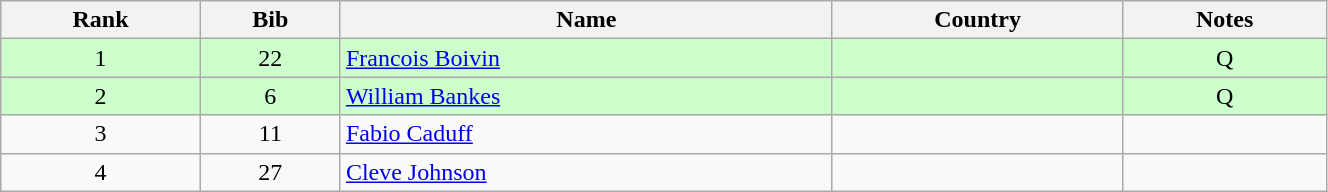<table class="wikitable" style="text-align:center;" width=70%>
<tr>
<th>Rank</th>
<th>Bib</th>
<th>Name</th>
<th>Country</th>
<th>Notes</th>
</tr>
<tr bgcolor="#ccffcc">
<td>1</td>
<td>22</td>
<td align=left><a href='#'>Francois Boivin</a></td>
<td align=left></td>
<td>Q</td>
</tr>
<tr bgcolor="#ccffcc">
<td>2</td>
<td>6</td>
<td align=left><a href='#'>William Bankes</a></td>
<td align=left></td>
<td>Q</td>
</tr>
<tr>
<td>3</td>
<td>11</td>
<td align=left><a href='#'>Fabio Caduff</a></td>
<td align=left></td>
<td></td>
</tr>
<tr>
<td>4</td>
<td>27</td>
<td align=left><a href='#'>Cleve Johnson</a></td>
<td align=left></td>
<td></td>
</tr>
</table>
